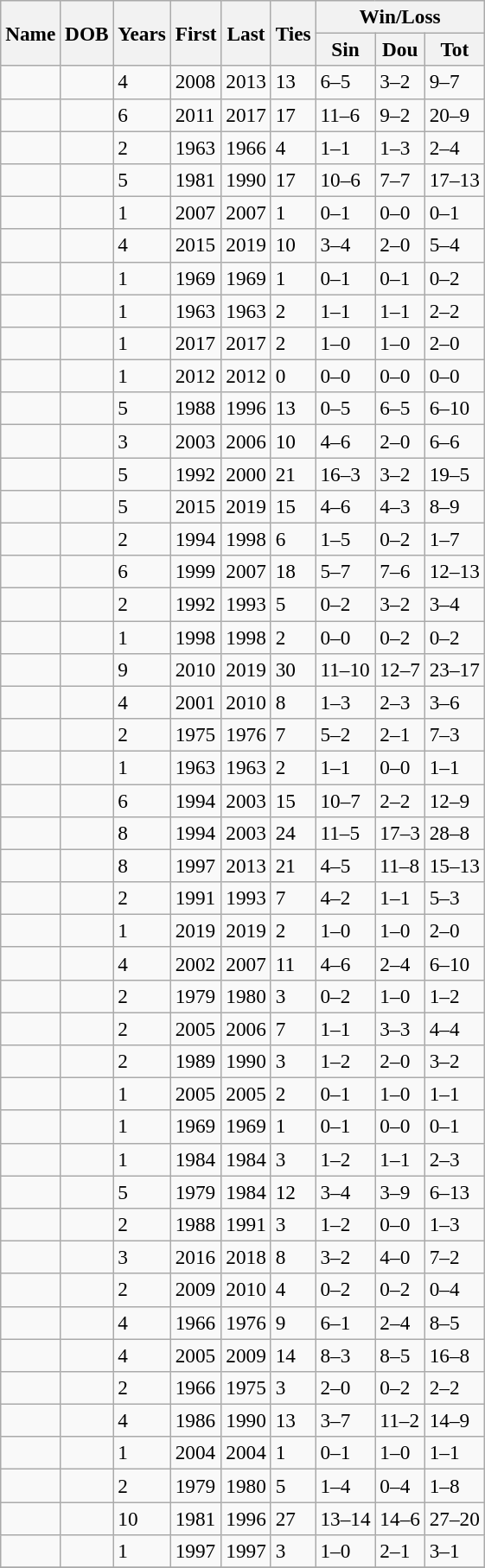<table class="wikitable sortable" style=font-size:97%>
<tr align="center">
<th rowspan="2">Name</th>
<th rowspan="2">DOB</th>
<th rowspan="2">Years</th>
<th rowspan="2">First</th>
<th rowspan="2">Last</th>
<th rowspan="2">Ties</th>
<th class="unsortable" colspan="3">Win/Loss</th>
</tr>
<tr>
<th>Sin</th>
<th>Dou</th>
<th>Tot</th>
</tr>
<tr>
<td></td>
<td></td>
<td>4</td>
<td>2008</td>
<td>2013</td>
<td>13</td>
<td>6–5</td>
<td>3–2</td>
<td>9–7</td>
</tr>
<tr>
<td></td>
<td></td>
<td>6</td>
<td>2011</td>
<td>2017</td>
<td>17</td>
<td>11–6</td>
<td>9–2</td>
<td>20–9</td>
</tr>
<tr>
<td></td>
<td></td>
<td>2</td>
<td>1963</td>
<td>1966</td>
<td>4</td>
<td>1–1</td>
<td>1–3</td>
<td>2–4</td>
</tr>
<tr>
<td></td>
<td></td>
<td>5</td>
<td>1981</td>
<td>1990</td>
<td>17</td>
<td>10–6</td>
<td>7–7</td>
<td>17–13</td>
</tr>
<tr>
<td></td>
<td></td>
<td>1</td>
<td>2007</td>
<td>2007</td>
<td>1</td>
<td>0–1</td>
<td>0–0</td>
<td>0–1</td>
</tr>
<tr>
<td><strong></strong></td>
<td></td>
<td>4</td>
<td>2015</td>
<td>2019</td>
<td>10</td>
<td>3–4</td>
<td>2–0</td>
<td>5–4</td>
</tr>
<tr>
<td></td>
<td></td>
<td>1</td>
<td>1969</td>
<td>1969</td>
<td>1</td>
<td>0–1</td>
<td>0–1</td>
<td>0–2</td>
</tr>
<tr>
<td></td>
<td></td>
<td>1</td>
<td>1963</td>
<td>1963</td>
<td>2</td>
<td>1–1</td>
<td>1–1</td>
<td>2–2</td>
</tr>
<tr>
<td></td>
<td></td>
<td>1</td>
<td>2017</td>
<td>2017</td>
<td>2</td>
<td>1–0</td>
<td>1–0</td>
<td>2–0</td>
</tr>
<tr>
<td></td>
<td></td>
<td>1</td>
<td>2012</td>
<td>2012</td>
<td>0</td>
<td>0–0</td>
<td>0–0</td>
<td>0–0</td>
</tr>
<tr>
<td></td>
<td></td>
<td>5</td>
<td>1988</td>
<td>1996</td>
<td>13</td>
<td>0–5</td>
<td>6–5</td>
<td>6–10</td>
</tr>
<tr>
<td></td>
<td></td>
<td>3</td>
<td>2003</td>
<td>2006</td>
<td>10</td>
<td>4–6</td>
<td>2–0</td>
<td>6–6</td>
</tr>
<tr>
<td></td>
<td></td>
<td>5</td>
<td>1992</td>
<td>2000</td>
<td>21</td>
<td>16–3</td>
<td>3–2</td>
<td>19–5</td>
</tr>
<tr>
<td><strong></strong></td>
<td></td>
<td>5</td>
<td>2015</td>
<td>2019</td>
<td>15</td>
<td>4–6</td>
<td>4–3</td>
<td>8–9</td>
</tr>
<tr>
<td></td>
<td></td>
<td>2</td>
<td>1994</td>
<td>1998</td>
<td>6</td>
<td>1–5</td>
<td>0–2</td>
<td>1–7</td>
</tr>
<tr>
<td></td>
<td></td>
<td>6</td>
<td>1999</td>
<td>2007</td>
<td>18</td>
<td>5–7</td>
<td>7–6</td>
<td>12–13</td>
</tr>
<tr>
<td></td>
<td></td>
<td>2</td>
<td>1992</td>
<td>1993</td>
<td>5</td>
<td>0–2</td>
<td>3–2</td>
<td>3–4</td>
</tr>
<tr>
<td></td>
<td></td>
<td>1</td>
<td>1998</td>
<td>1998</td>
<td>2</td>
<td>0–0</td>
<td>0–2</td>
<td>0–2</td>
</tr>
<tr>
<td><strong></strong></td>
<td></td>
<td>9</td>
<td>2010</td>
<td>2019</td>
<td>30</td>
<td>11–10</td>
<td>12–7</td>
<td>23–17</td>
</tr>
<tr>
<td></td>
<td></td>
<td>4</td>
<td>2001</td>
<td>2010</td>
<td>8</td>
<td>1–3</td>
<td>2–3</td>
<td>3–6</td>
</tr>
<tr>
<td></td>
<td></td>
<td>2</td>
<td>1975</td>
<td>1976</td>
<td>7</td>
<td>5–2</td>
<td>2–1</td>
<td>7–3</td>
</tr>
<tr>
<td></td>
<td></td>
<td>1</td>
<td>1963</td>
<td>1963</td>
<td>2</td>
<td>1–1</td>
<td>0–0</td>
<td>1–1</td>
</tr>
<tr>
<td></td>
<td></td>
<td>6</td>
<td>1994</td>
<td>2003</td>
<td>15</td>
<td>10–7</td>
<td>2–2</td>
<td>12–9</td>
</tr>
<tr>
<td></td>
<td></td>
<td>8</td>
<td>1994</td>
<td>2003</td>
<td>24</td>
<td>11–5</td>
<td>17–3</td>
<td>28–8</td>
</tr>
<tr>
<td></td>
<td></td>
<td>8</td>
<td>1997</td>
<td>2013</td>
<td>21</td>
<td>4–5</td>
<td>11–8</td>
<td>15–13</td>
</tr>
<tr>
<td></td>
<td></td>
<td>2</td>
<td>1991</td>
<td>1993</td>
<td>7</td>
<td>4–2</td>
<td>1–1</td>
<td>5–3</td>
</tr>
<tr>
<td><strong></strong></td>
<td></td>
<td>1</td>
<td>2019</td>
<td>2019</td>
<td>2</td>
<td>1–0</td>
<td>1–0</td>
<td>2–0</td>
</tr>
<tr>
<td></td>
<td></td>
<td>4</td>
<td>2002</td>
<td>2007</td>
<td>11</td>
<td>4–6</td>
<td>2–4</td>
<td>6–10</td>
</tr>
<tr>
<td></td>
<td></td>
<td>2</td>
<td>1979</td>
<td>1980</td>
<td>3</td>
<td>0–2</td>
<td>1–0</td>
<td>1–2</td>
</tr>
<tr>
<td></td>
<td></td>
<td>2</td>
<td>2005</td>
<td>2006</td>
<td>7</td>
<td>1–1</td>
<td>3–3</td>
<td>4–4</td>
</tr>
<tr>
<td></td>
<td></td>
<td>2</td>
<td>1989</td>
<td>1990</td>
<td>3</td>
<td>1–2</td>
<td>2–0</td>
<td>3–2</td>
</tr>
<tr>
<td></td>
<td></td>
<td>1</td>
<td>2005</td>
<td>2005</td>
<td>2</td>
<td>0–1</td>
<td>1–0</td>
<td>1–1</td>
</tr>
<tr>
<td></td>
<td></td>
<td>1</td>
<td>1969</td>
<td>1969</td>
<td>1</td>
<td>0–1</td>
<td>0–0</td>
<td>0–1</td>
</tr>
<tr>
<td></td>
<td></td>
<td>1</td>
<td>1984</td>
<td>1984</td>
<td>3</td>
<td>1–2</td>
<td>1–1</td>
<td>2–3</td>
</tr>
<tr>
<td></td>
<td></td>
<td>5</td>
<td>1979</td>
<td>1984</td>
<td>12</td>
<td>3–4</td>
<td>3–9</td>
<td>6–13</td>
</tr>
<tr>
<td></td>
<td></td>
<td>2</td>
<td>1988</td>
<td>1991</td>
<td>3</td>
<td>1–2</td>
<td>0–0</td>
<td>1–3</td>
</tr>
<tr>
<td></td>
<td></td>
<td>3</td>
<td>2016</td>
<td>2018</td>
<td>8</td>
<td>3–2</td>
<td>4–0</td>
<td>7–2</td>
</tr>
<tr>
<td></td>
<td></td>
<td>2</td>
<td>2009</td>
<td>2010</td>
<td>4</td>
<td>0–2</td>
<td>0–2</td>
<td>0–4</td>
</tr>
<tr>
<td></td>
<td></td>
<td>4</td>
<td>1966</td>
<td>1976</td>
<td>9</td>
<td>6–1</td>
<td>2–4</td>
<td>8–5</td>
</tr>
<tr>
<td></td>
<td></td>
<td>4</td>
<td>2005</td>
<td>2009</td>
<td>14</td>
<td>8–3</td>
<td>8–5</td>
<td>16–8</td>
</tr>
<tr>
<td></td>
<td></td>
<td>2</td>
<td>1966</td>
<td>1975</td>
<td>3</td>
<td>2–0</td>
<td>0–2</td>
<td>2–2</td>
</tr>
<tr>
<td></td>
<td></td>
<td>4</td>
<td>1986</td>
<td>1990</td>
<td>13</td>
<td>3–7</td>
<td>11–2</td>
<td>14–9</td>
</tr>
<tr>
<td></td>
<td></td>
<td>1</td>
<td>2004</td>
<td>2004</td>
<td>1</td>
<td>0–1</td>
<td>1–0</td>
<td>1–1</td>
</tr>
<tr>
<td></td>
<td></td>
<td>2</td>
<td>1979</td>
<td>1980</td>
<td>5</td>
<td>1–4</td>
<td>0–4</td>
<td>1–8</td>
</tr>
<tr>
<td></td>
<td></td>
<td>10</td>
<td>1981</td>
<td>1996</td>
<td>27</td>
<td>13–14</td>
<td>14–6</td>
<td>27–20</td>
</tr>
<tr>
<td></td>
<td></td>
<td>1</td>
<td>1997</td>
<td>1997</td>
<td>3</td>
<td>1–0</td>
<td>2–1</td>
<td>3–1</td>
</tr>
<tr>
</tr>
</table>
